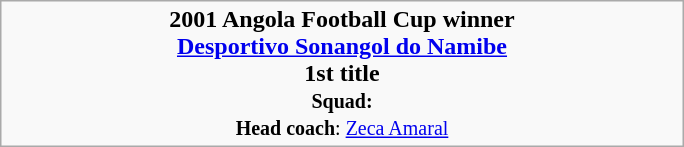<table class="wikitable" width=36% style="text-align:center; margin:auto">
<tr align=center>
<td><strong>2001 Angola Football Cup winner</strong><br><strong><a href='#'>Desportivo Sonangol do Namibe</a></strong><br><strong>1st title</strong><br><small><strong>Squad:</strong>  <br><strong>Head coach</strong>: <a href='#'>Zeca Amaral</a></small></td>
</tr>
</table>
